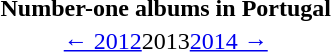<table class="toc" id="toc" summary="Contents">
<tr>
<th>Number-one albums in Portugal</th>
</tr>
<tr>
<td align="center"><a href='#'>← 2012</a>2013<a href='#'>2014 →</a></td>
</tr>
</table>
